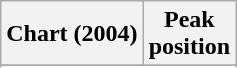<table class="wikitable sortable plainrowheaders" style="text-align:center">
<tr>
<th scope="col">Chart (2004)</th>
<th scope="col">Peak<br>position</th>
</tr>
<tr>
</tr>
<tr>
</tr>
<tr>
</tr>
<tr>
</tr>
</table>
